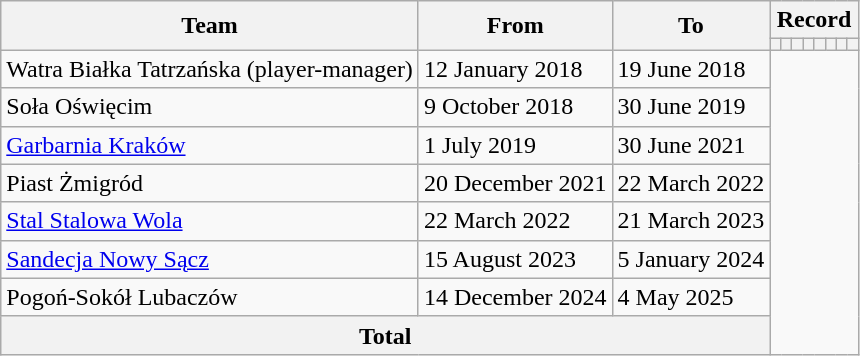<table class="wikitable" style="text-align: center;">
<tr>
<th rowspan="2">Team</th>
<th rowspan="2">From</th>
<th rowspan="2">To</th>
<th colspan="8">Record</th>
</tr>
<tr>
<th></th>
<th></th>
<th></th>
<th></th>
<th></th>
<th></th>
<th></th>
<th></th>
</tr>
<tr>
<td align=left>Watra Białka Tatrzańska (player-manager)</td>
<td align=left>12 January 2018</td>
<td align=left>19 June 2018<br></td>
</tr>
<tr>
<td align=left>Soła Oświęcim</td>
<td align=left>9 October 2018</td>
<td align=left>30 June 2019<br></td>
</tr>
<tr>
<td align=left><a href='#'>Garbarnia Kraków</a></td>
<td align=left>1 July 2019</td>
<td align=left>30 June 2021<br></td>
</tr>
<tr>
<td align=left>Piast Żmigród</td>
<td align=left>20 December 2021</td>
<td align=left>22 March 2022<br></td>
</tr>
<tr>
<td align=left><a href='#'>Stal Stalowa Wola</a></td>
<td align=left>22 March 2022</td>
<td align=left>21 March 2023<br></td>
</tr>
<tr>
<td align=left><a href='#'>Sandecja Nowy Sącz</a></td>
<td align=left>15 August 2023</td>
<td align=left>5 January 2024<br></td>
</tr>
<tr>
<td align=left>Pogoń-Sokół Lubaczów</td>
<td align=left>14 December 2024</td>
<td align=left>4 May 2025<br></td>
</tr>
<tr>
<th colspan="3">Total<br></th>
</tr>
</table>
